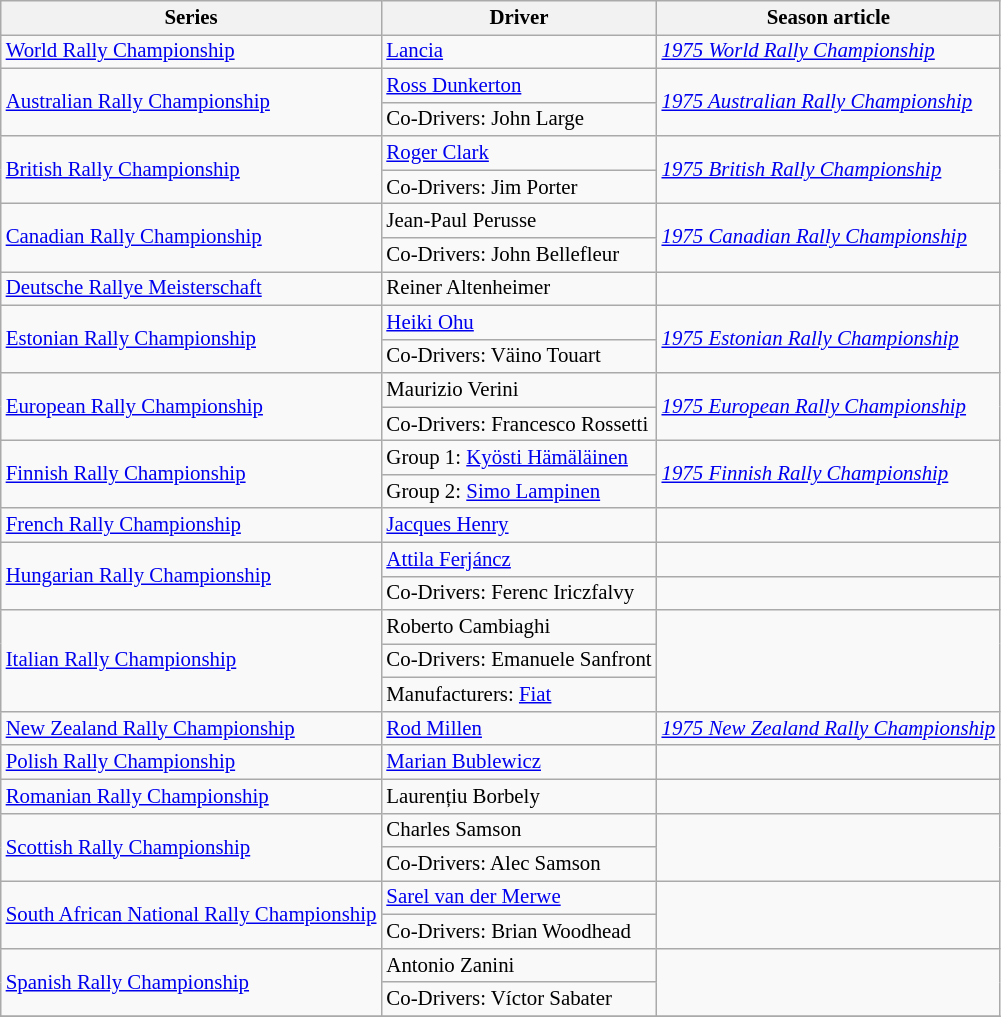<table class="wikitable" style="font-size: 87%;">
<tr>
<th>Series</th>
<th>Driver</th>
<th>Season article</th>
</tr>
<tr>
<td><a href='#'>World Rally Championship</a></td>
<td> <a href='#'>Lancia</a></td>
<td><em><a href='#'>1975 World Rally Championship</a></em></td>
</tr>
<tr>
<td rowspan=2><a href='#'>Australian Rally Championship</a></td>
<td> <a href='#'>Ross Dunkerton</a></td>
<td rowspan=2><em><a href='#'>1975 Australian Rally Championship</a></em></td>
</tr>
<tr>
<td>Co-Drivers:  John Large</td>
</tr>
<tr>
<td rowspan=2><a href='#'>British Rally Championship</a></td>
<td> <a href='#'>Roger Clark</a></td>
<td rowspan=2><em><a href='#'>1975 British Rally Championship</a></em></td>
</tr>
<tr>
<td>Co-Drivers:  Jim Porter</td>
</tr>
<tr>
<td rowspan=2><a href='#'>Canadian Rally Championship</a></td>
<td> Jean-Paul Perusse</td>
<td rowspan=2><em><a href='#'>1975 Canadian Rally Championship</a></em></td>
</tr>
<tr>
<td>Co-Drivers:  John Bellefleur</td>
</tr>
<tr>
<td><a href='#'>Deutsche Rallye Meisterschaft</a></td>
<td> Reiner Altenheimer</td>
<td></td>
</tr>
<tr>
<td rowspan=2><a href='#'>Estonian Rally Championship</a></td>
<td> <a href='#'>Heiki Ohu</a></td>
<td rowspan=2><em><a href='#'>1975 Estonian Rally Championship</a></em></td>
</tr>
<tr>
<td>Co-Drivers:  Väino Touart</td>
</tr>
<tr>
<td rowspan=2><a href='#'>European Rally Championship</a></td>
<td> Maurizio Verini</td>
<td rowspan=2><em><a href='#'>1975 European Rally Championship</a></em></td>
</tr>
<tr>
<td>Co-Drivers:  Francesco Rossetti</td>
</tr>
<tr>
<td rowspan=2><a href='#'>Finnish Rally Championship</a></td>
<td>Group 1:  <a href='#'>Kyösti Hämäläinen</a></td>
<td rowspan=2><em><a href='#'>1975 Finnish Rally Championship</a></em></td>
</tr>
<tr>
<td>Group 2:  <a href='#'>Simo Lampinen</a></td>
</tr>
<tr>
<td><a href='#'>French Rally Championship</a></td>
<td> <a href='#'>Jacques Henry</a></td>
<td></td>
</tr>
<tr>
<td rowspan=2><a href='#'>Hungarian Rally Championship</a></td>
<td> <a href='#'>Attila Ferjáncz</a></td>
<td></td>
</tr>
<tr>
<td>Co-Drivers:  Ferenc Iriczfalvy</td>
</tr>
<tr>
<td rowspan=3><a href='#'>Italian Rally Championship</a></td>
<td> Roberto Cambiaghi</td>
<td rowspan=3></td>
</tr>
<tr>
<td>Co-Drivers:  Emanuele Sanfront</td>
</tr>
<tr>
<td>Manufacturers:  <a href='#'>Fiat</a></td>
</tr>
<tr>
<td><a href='#'>New Zealand Rally Championship</a></td>
<td> <a href='#'>Rod Millen</a></td>
<td><em><a href='#'>1975 New Zealand Rally Championship</a></em></td>
</tr>
<tr>
<td><a href='#'>Polish Rally Championship</a></td>
<td> <a href='#'>Marian Bublewicz</a></td>
<td></td>
</tr>
<tr>
<td><a href='#'>Romanian Rally Championship</a></td>
<td> Laurențiu Borbely</td>
<td></td>
</tr>
<tr>
<td rowspan=2><a href='#'>Scottish Rally Championship</a></td>
<td> Charles Samson</td>
<td rowspan=2></td>
</tr>
<tr>
<td>Co-Drivers:  Alec Samson</td>
</tr>
<tr>
<td rowspan=2><a href='#'>South African National Rally Championship</a></td>
<td> <a href='#'>Sarel van der Merwe</a></td>
<td rowspan=2></td>
</tr>
<tr>
<td>Co-Drivers:  Brian Woodhead</td>
</tr>
<tr>
<td rowspan=2><a href='#'>Spanish Rally Championship</a></td>
<td> Antonio Zanini</td>
<td rowspan=2></td>
</tr>
<tr>
<td>Co-Drivers:  Víctor Sabater</td>
</tr>
<tr>
</tr>
</table>
